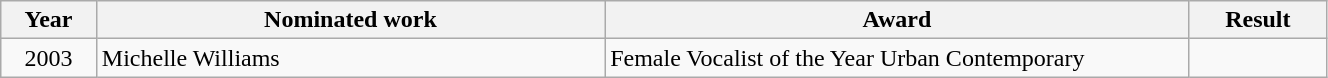<table class="wikitable" style="width:70%;">
<tr>
<th style="width:3%;">Year</th>
<th style="width:20%;">Nominated work</th>
<th style="width:23%;">Award</th>
<th style="width:5%;">Result</th>
</tr>
<tr>
<td align="center">2003</td>
<td>Michelle Williams</td>
<td>Female Vocalist of the Year Urban Contemporary</td>
<td></td>
</tr>
</table>
